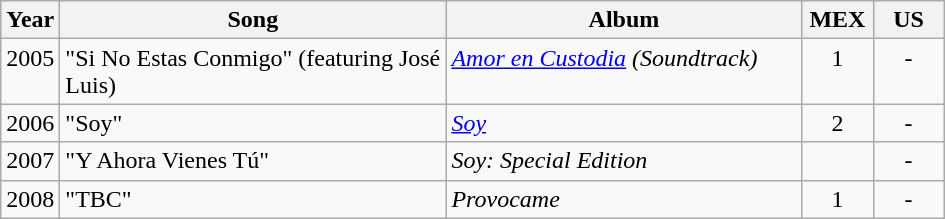<table class="wikitable">
<tr>
<th align="left" valign="top">Year</th>
<th align="left" valign="top" width="230">Song</th>
<th align="left" valign="top" width="100">Album</th>
<th align="center" valign="top" width="40">MEX</th>
<th align="center" valign="top" width="40">US</th>
</tr>
<tr>
<td align="left" valign="top">2005</td>
<td align="left" valign="top" width="250">"Si No Estas Conmigo" (featuring José Luis)</td>
<td align="left" valign="top" width="230"><em><a href='#'>Amor en Custodia</a> (Soundtrack)</em></td>
<td align="center" valign="top" width="40">1</td>
<td align="center" valign="top" width="40">-</td>
</tr>
<tr>
<td align="left" valign="top">2006</td>
<td align="left" valign="top" width="230">"Soy"</td>
<td align="left" valign="top" width="230"><em><a href='#'>Soy</a></em></td>
<td align="center" valign="top" width="40">2</td>
<td align="center" valign="top" width="40">-</td>
</tr>
<tr>
<td align="left" valign="top">2007</td>
<td align="left" valign="top" width="230">"Y Ahora Vienes Tú"</td>
<td align="left" valign="top" width="230"><em>Soy: Special Edition</em></td>
<td align="center" valign="top" width="40"></td>
<td align="center" valign="top" width="40">-</td>
</tr>
<tr>
<td align="left" valign="top">2008</td>
<td align="left" valign="top" width="230">"TBC"</td>
<td align="left" valign="top" width="230"><em>Provocame</em></td>
<td align="center" valign="top" width="40">1</td>
<td align="center" valign="top" width="40">-</td>
</tr>
</table>
